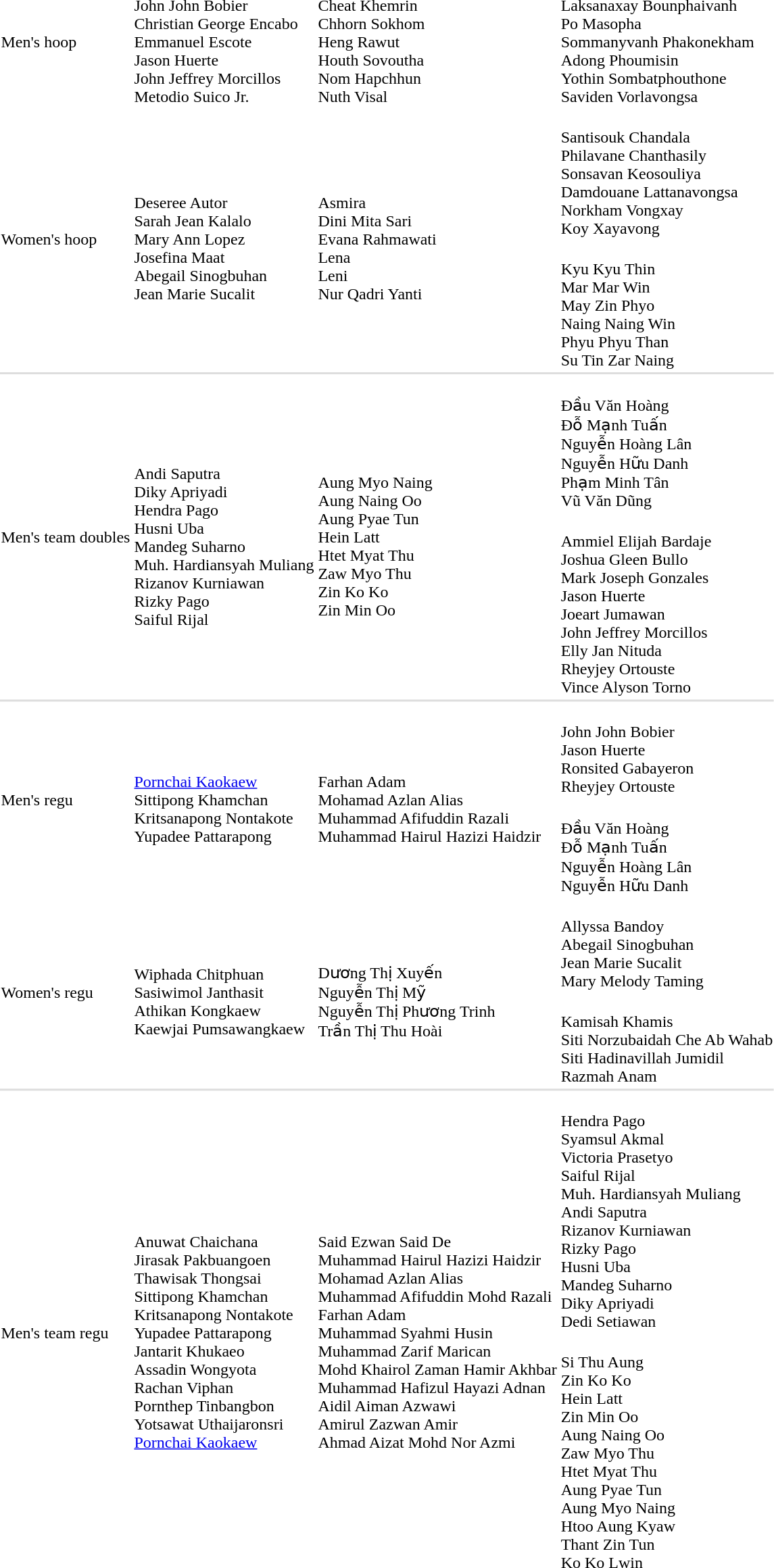<table>
<tr>
<td>Men's hoop</td>
<td><br>John John Bobier<br>Christian George Encabo<br>Emmanuel Escote<br>Jason Huerte<br>John Jeffrey Morcillos<br>Metodio Suico Jr.</td>
<td><br>Cheat Khemrin<br>Chhorn Sokhom<br>Heng Rawut<br>Houth Sovoutha<br>Nom Hapchhun<br>Nuth Visal</td>
<td nowrap=true><br>Laksanaxay Bounphaivanh<br>Po Masopha<br>Sommanyvanh Phakonekham<br>Adong Phoumisin<br>Yothin Sombatphouthone<br>Saviden Vorlavongsa</td>
</tr>
<tr>
<td rowspan=2>Women's hoop</td>
<td rowspan=2><br>Deseree Autor<br>Sarah Jean Kalalo<br>Mary Ann Lopez<br>Josefina Maat<br>Abegail Sinogbuhan<br>Jean Marie Sucalit</td>
<td rowspan=2><br>Asmira<br>Dini Mita Sari<br>Evana Rahmawati<br>Lena<br>Leni<br>Nur Qadri Yanti</td>
<td><br>Santisouk Chandala<br>Philavane Chanthasily<br>Sonsavan Keosouliya<br>Damdouane Lattanavongsa<br>Norkham Vongxay<br>Koy Xayavong</td>
</tr>
<tr>
<td><br>Kyu Kyu Thin<br>Mar Mar Win<br>May Zin Phyo<br>Naing Naing Win<br>Phyu Phyu Than<br>Su Tin Zar Naing</td>
</tr>
<tr style="background:#dddddd;">
<td colspan=7></td>
</tr>
<tr>
<td rowspan=2>Men's team doubles</td>
<td nowrap=true rowspan=2><br> Andi Saputra <br> Diky Apriyadi <br> Hendra Pago <br> Husni Uba <br> Mandeg Suharno <br> Muh. Hardiansyah Muliang  <br> Rizanov Kurniawan <br> Rizky Pago <br> Saiful Rijal</td>
<td rowspan=2><br>Aung Myo Naing<br>Aung Naing Oo<br>Aung Pyae Tun<br>Hein Latt<br>Htet Myat Thu<br>Zaw Myo Thu<br>Zin Ko Ko<br>Zin Min Oo</td>
<td><br>Đầu Văn Hoàng<br>Đỗ Mạnh Tuấn<br>Nguyễn Hoàng Lân<br>Nguyễn Hữu Danh<br>Phạm Minh Tân<br>Vũ Văn Dũng</td>
</tr>
<tr>
<td><br>Ammiel Elijah Bardaje<br>Joshua Gleen Bullo<br>Mark Joseph Gonzales<br>Jason Huerte<br>Joeart Jumawan<br>John Jeffrey Morcillos<br>Elly Jan Nituda<br>Rheyjey Ortouste<br>Vince Alyson Torno</td>
</tr>
<tr style="background:#dddddd;">
<td colspan=7></td>
</tr>
<tr>
<td rowspan=2>Men's regu</td>
<td rowspan=2><br><a href='#'>Pornchai Kaokaew</a><br>Sittipong Khamchan<br>Kritsanapong Nontakote<br>Yupadee Pattarapong</td>
<td rowspan=2><br>Farhan Adam<br>Mohamad Azlan Alias<br>Muhammad Afifuddin Razali<br>Muhammad Hairul Hazizi Haidzir</td>
<td><br>John John Bobier<br>Jason Huerte<br>Ronsited Gabayeron<br>Rheyjey Ortouste</td>
</tr>
<tr>
<td><br>Đầu Văn Hoàng<br>Đỗ Mạnh Tuấn<br>Nguyễn Hoàng Lân<br>Nguyễn Hữu Danh</td>
</tr>
<tr>
<td rowspan=2>Women's regu</td>
<td rowspan=2><br>Wiphada Chitphuan<br>Sasiwimol Janthasit<br>Athikan Kongkaew<br>Kaewjai Pumsawangkaew</td>
<td rowspan=2><br>Dương Thị Xuyến<br>Nguyễn Thị Mỹ<br>Nguyễn Thị Phương Trinh<br>Trần Thị Thu Hoài</td>
<td><br>Allyssa Bandoy<br>Abegail Sinogbuhan<br>Jean Marie Sucalit<br>Mary Melody Taming</td>
</tr>
<tr>
<td nowrap=true><br>Kamisah Khamis<br>Siti Norzubaidah Che Ab Wahab<br>Siti Hadinavillah Jumidil<br>Razmah Anam</td>
</tr>
<tr style="background:#dddddd;">
<td colspan=7></td>
</tr>
<tr>
<td rowspan=2>Men's team regu</td>
<td rowspan=2><br>Anuwat Chaichana<br>Jirasak Pakbuangoen<br>Thawisak Thongsai<br>Sittipong Khamchan<br>Kritsanapong Nontakote<br>Yupadee Pattarapong<br>Jantarit Khukaeo<br>Assadin Wongyota<br>Rachan Viphan<br>Pornthep Tinbangbon<br>Yotsawat Uthaijaronsri<br><a href='#'>Pornchai Kaokaew</a></td>
<td rowspan=2 nowrap=true><br>Said Ezwan Said De<br>Muhammad Hairul Hazizi Haidzir<br>Mohamad Azlan Alias<br>Muhammad Afifuddin Mohd Razali<br>Farhan Adam<br>Muhammad Syahmi Husin<br>Muhammad Zarif Marican<br>Mohd Khairol Zaman Hamir Akhbar<br>Muhammad Hafizul Hayazi Adnan<br>Aidil Aiman Azwawi<br>Amirul Zazwan Amir<br>Ahmad Aizat Mohd Nor Azmi</td>
<td><br>Hendra Pago<br>Syamsul Akmal<br>Victoria Prasetyo<br>Saiful Rijal<br>Muh. Hardiansyah Muliang<br>Andi Saputra<br>Rizanov Kurniawan<br>Rizky Pago<br>Husni Uba<br>Mandeg Suharno<br>Diky Apriyadi<br>Dedi Setiawan</td>
</tr>
<tr>
<td><br>Si Thu Aung<br>Zin Ko Ko<br>Hein Latt<br>Zin Min Oo<br>Aung Naing Oo<br>Zaw Myo Thu<br>Htet Myat Thu<br>Aung Pyae Tun<br>Aung Myo Naing<br>Htoo Aung Kyaw<br>Thant Zin Tun<br>Ko Ko Lwin</td>
</tr>
</table>
